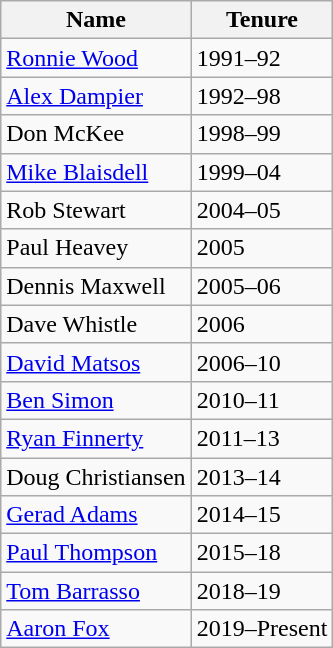<table class="wikitable">
<tr>
<th>Name</th>
<th>Tenure</th>
</tr>
<tr>
<td><a href='#'>Ronnie Wood</a></td>
<td>1991–92</td>
</tr>
<tr>
<td><a href='#'>Alex Dampier</a></td>
<td>1992–98</td>
</tr>
<tr>
<td>Don McKee</td>
<td>1998–99</td>
</tr>
<tr>
<td><a href='#'>Mike Blaisdell</a></td>
<td>1999–04</td>
</tr>
<tr>
<td>Rob Stewart</td>
<td>2004–05</td>
</tr>
<tr>
<td>Paul Heavey</td>
<td>2005</td>
</tr>
<tr>
<td>Dennis Maxwell</td>
<td>2005–06</td>
</tr>
<tr>
<td>Dave Whistle</td>
<td>2006</td>
</tr>
<tr>
<td><a href='#'>David Matsos</a></td>
<td>2006–10</td>
</tr>
<tr>
<td><a href='#'>Ben Simon</a></td>
<td>2010–11</td>
</tr>
<tr>
<td><a href='#'>Ryan Finnerty</a></td>
<td>2011–13</td>
</tr>
<tr>
<td>Doug Christiansen</td>
<td>2013–14</td>
</tr>
<tr>
<td><a href='#'>Gerad Adams</a></td>
<td>2014–15</td>
</tr>
<tr>
<td><a href='#'>Paul Thompson</a></td>
<td>2015–18</td>
</tr>
<tr>
<td><a href='#'>Tom Barrasso</a></td>
<td>2018–19</td>
</tr>
<tr>
<td><a href='#'>Aaron Fox</a></td>
<td>2019–Present</td>
</tr>
</table>
